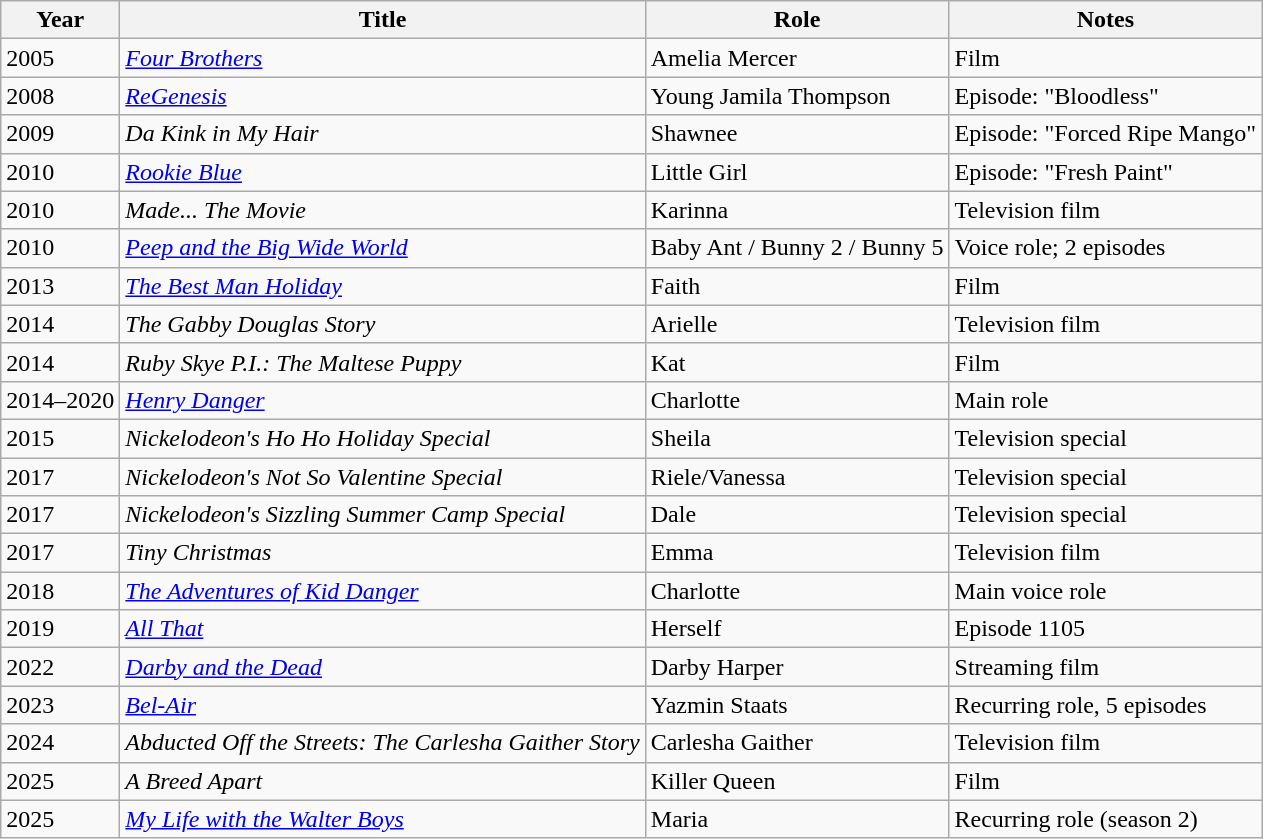<table class="wikitable sortable">
<tr>
<th>Year</th>
<th>Title</th>
<th>Role</th>
<th class="unsortable">Notes</th>
</tr>
<tr>
<td>2005</td>
<td><em><a href='#'>Four Brothers</a></em></td>
<td>Amelia Mercer</td>
<td>Film</td>
</tr>
<tr>
<td>2008</td>
<td><em><a href='#'>ReGenesis</a> </em></td>
<td>Young Jamila Thompson</td>
<td>Episode: "Bloodless"</td>
</tr>
<tr>
<td>2009</td>
<td data-sort-value="Da Kink in My Hair, The"><em>Da Kink in My Hair</em></td>
<td>Shawnee</td>
<td>Episode: "Forced Ripe Mango"</td>
</tr>
<tr>
<td>2010</td>
<td><em><a href='#'>Rookie Blue</a></em></td>
<td>Little Girl</td>
<td>Episode: "Fresh Paint"</td>
</tr>
<tr>
<td>2010</td>
<td><em>Made... The Movie</em></td>
<td>Karinna</td>
<td>Television film</td>
</tr>
<tr>
<td>2010</td>
<td><em><a href='#'>Peep and the Big Wide World</a></em></td>
<td>Baby Ant / Bunny 2 / Bunny 5</td>
<td>Voice role; 2 episodes</td>
</tr>
<tr>
<td>2013</td>
<td data-sort-value="Best Man Holiday, The"><em><a href='#'>The Best Man Holiday</a></em></td>
<td>Faith</td>
<td>Film</td>
</tr>
<tr>
<td>2014</td>
<td data-sort-value="Gabby Douglas Story, The"><em>The Gabby Douglas Story</em></td>
<td>Arielle</td>
<td>Television film</td>
</tr>
<tr>
<td>2014</td>
<td><em>Ruby Skye P.I.: The Maltese Puppy</em></td>
<td>Kat</td>
<td>Film</td>
</tr>
<tr>
<td>2014–2020</td>
<td><em><a href='#'>Henry Danger</a></em></td>
<td>Charlotte</td>
<td>Main role</td>
</tr>
<tr>
<td>2015</td>
<td><em>Nickelodeon's Ho Ho Holiday Special</em></td>
<td>Sheila</td>
<td>Television special</td>
</tr>
<tr>
<td>2017</td>
<td><em>Nickelodeon's Not So Valentine Special</em></td>
<td>Riele/Vanessa</td>
<td>Television special</td>
</tr>
<tr>
<td>2017</td>
<td><em>Nickelodeon's Sizzling Summer Camp Special</em></td>
<td>Dale</td>
<td>Television special</td>
</tr>
<tr>
<td>2017</td>
<td><em>Tiny Christmas</em></td>
<td>Emma</td>
<td>Television film</td>
</tr>
<tr>
<td>2018</td>
<td data-sort-value="Adventures of Kid Danger, The"><em><a href='#'>The Adventures of Kid Danger</a></em></td>
<td>Charlotte</td>
<td>Main voice role</td>
</tr>
<tr>
<td>2019</td>
<td><em><a href='#'>All That</a></em></td>
<td>Herself</td>
<td>Episode 1105</td>
</tr>
<tr>
<td>2022</td>
<td><em><a href='#'>Darby and the Dead</a></em></td>
<td>Darby Harper</td>
<td>Streaming film</td>
</tr>
<tr>
<td>2023</td>
<td><em><a href='#'>Bel-Air</a></em></td>
<td>Yazmin Staats</td>
<td>Recurring role, 5 episodes</td>
</tr>
<tr>
<td>2024</td>
<td><em>Abducted Off the Streets: The Carlesha Gaither Story</em></td>
<td>Carlesha Gaither</td>
<td>Television film</td>
</tr>
<tr>
<td>2025</td>
<td data-sort-value="Breed Apart, The"><em>A Breed Apart</em></td>
<td>Killer Queen</td>
<td>Film</td>
</tr>
<tr>
<td>2025</td>
<td><em><a href='#'>My Life with the Walter Boys</a></em></td>
<td>Maria</td>
<td>Recurring role (season 2)</td>
</tr>
</table>
